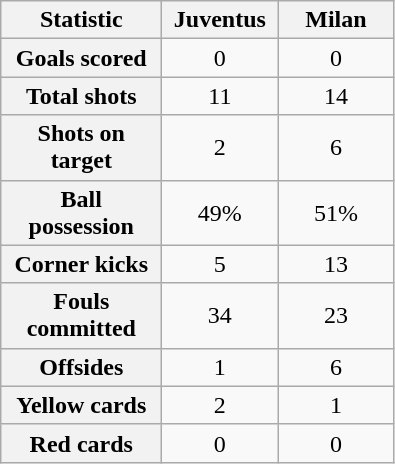<table class="wikitable plainrowheaders" style="text-align:center">
<tr>
<th scope="col" style="width:100px">Statistic</th>
<th scope="col" style="width:70px">Juventus</th>
<th scope="col" style="width:70px">Milan</th>
</tr>
<tr>
<th scope=row>Goals scored</th>
<td>0</td>
<td>0</td>
</tr>
<tr>
<th scope=row>Total shots</th>
<td>11</td>
<td>14</td>
</tr>
<tr>
<th scope=row>Shots on target</th>
<td>2</td>
<td>6</td>
</tr>
<tr>
<th scope=row>Ball possession</th>
<td>49%</td>
<td>51%</td>
</tr>
<tr>
<th scope=row>Corner kicks</th>
<td>5</td>
<td>13</td>
</tr>
<tr>
<th scope=row>Fouls committed</th>
<td>34</td>
<td>23</td>
</tr>
<tr>
<th scope=row>Offsides</th>
<td>1</td>
<td>6</td>
</tr>
<tr>
<th scope=row>Yellow cards</th>
<td>2</td>
<td>1</td>
</tr>
<tr>
<th scope=row>Red cards</th>
<td>0</td>
<td>0</td>
</tr>
</table>
